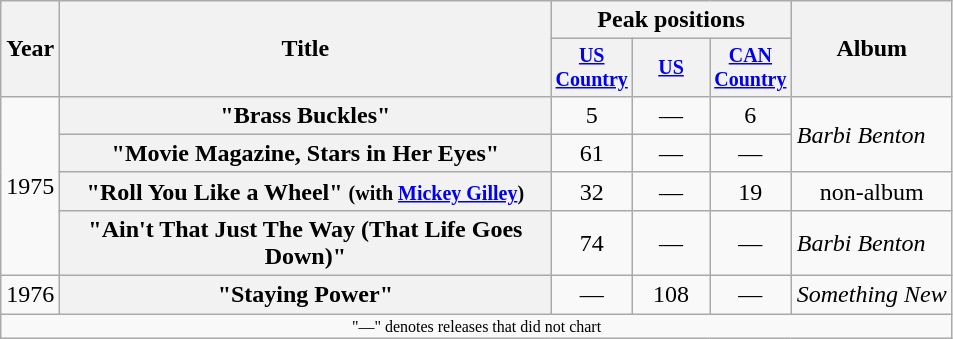<table class="wikitable plainrowheaders" style=text-align:center;>
<tr>
<th scope="col" rowspan="2">Year</th>
<th scope="col" rowspan="2" style="width:20em;">Title</th>
<th scope="col" colspan="3">Peak positions</th>
<th scope="col" rowspan="2">Album</th>
</tr>
<tr style="font-size:smaller;">
<th width="45"><a href='#'>US Country</a></th>
<th width="45"><a href='#'>US</a><br></th>
<th width="45"><a href='#'>CAN Country</a></th>
</tr>
<tr>
<td rowspan="4">1975</td>
<th scope="row">"Brass Buckles"</th>
<td>5</td>
<td>—</td>
<td>6</td>
<td align="left" rowspan="2"><em>Barbi Benton</em></td>
</tr>
<tr>
<th scope="row">"Movie Magazine, Stars in Her Eyes"</th>
<td>61</td>
<td>—</td>
<td>—</td>
</tr>
<tr>
<th scope="row">"Roll You Like a Wheel" <small>(with <a href='#'>Mickey Gilley</a>)</small></th>
<td>32</td>
<td>—</td>
<td>19</td>
<td>non-album</td>
</tr>
<tr>
<th scope="row">"Ain't That Just The Way (That Life Goes Down)"</th>
<td>74</td>
<td>—</td>
<td>—</td>
<td align="left"><em>Barbi Benton</em></td>
</tr>
<tr>
<td>1976</td>
<th scope="row">"Staying Power"</th>
<td>—</td>
<td>108</td>
<td>—</td>
<td align="left"><em>Something New</em></td>
</tr>
<tr>
<td colspan="6" style="font-size:8pt">"—" denotes releases that did not chart</td>
</tr>
</table>
